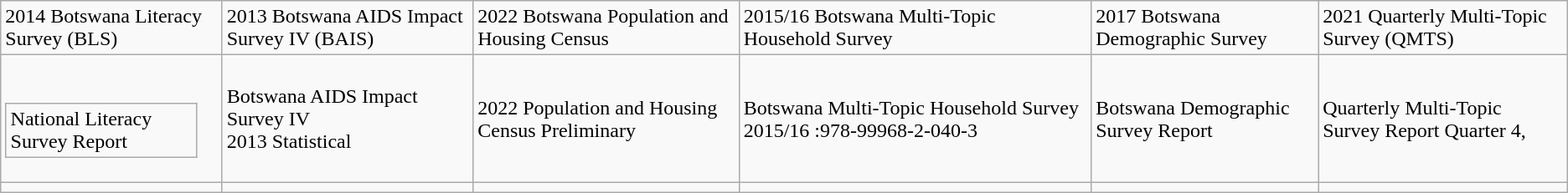<table class="wikitable">
<tr>
<td>2014  Botswana Literacy Survey (BLS)</td>
<td>2013 Botswana  AIDS Impact Survey IV (BAIS)</td>
<td>2022 Botswana  Population and Housing Census</td>
<td>2015/16  Botswana Multi-Topic Household Survey</td>
<td>2017 Botswana  Demographic Survey  </td>
<td>2021 Quarterly  Multi-Topic Survey (QMTS)</td>
</tr>
<tr>
<td><br><table class="wikitable">
<tr>
<td>National  Literacy Survey Report </td>
</tr>
</table>
</td>
<td>Botswana AIDS Impact Survey IV<br>2013   Statistical  </td>
<td>2022 Population and Housing  Census Preliminary  </td>
<td>Botswana Multi-Topic Household  Survey 2015/16    :978-99968-2-040-3</td>
<td>Botswana Demographic Survey  Report   </td>
<td>Quarterly  Multi-Topic Survey Report Quarter 4, </td>
</tr>
<tr>
<td></td>
<td></td>
<td></td>
<td></td>
<td></td>
<td></td>
</tr>
</table>
